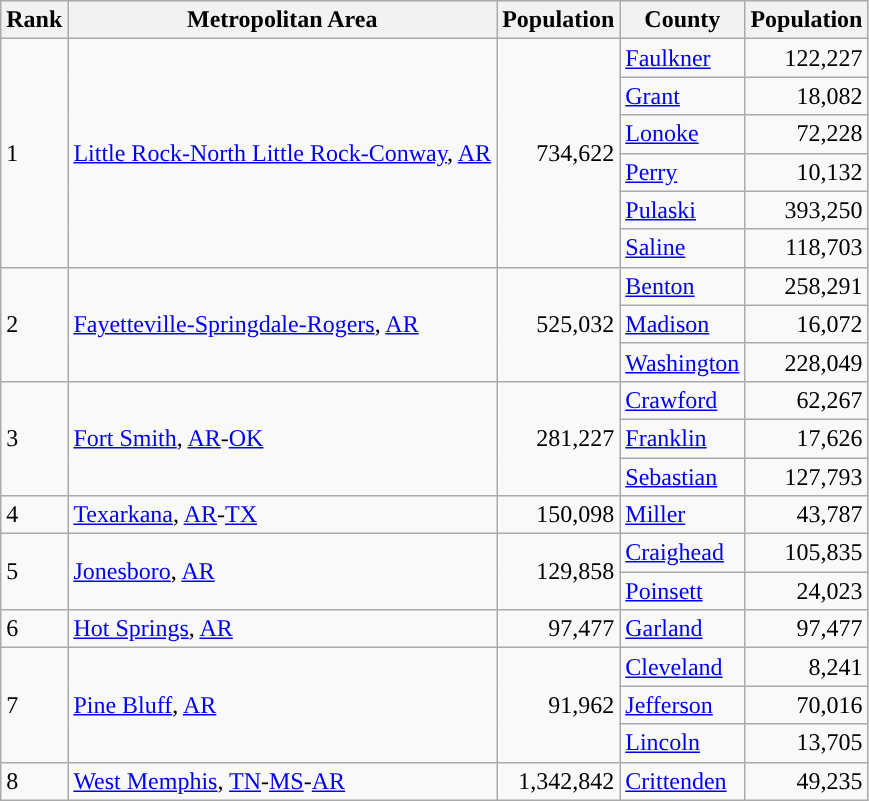<table class="wikitable">
<tr>
<th scope="col'">Rank</th>
<th scope="col'">Metropolitan Area</th>
<th scope="col'">Population</th>
<th scope="col'">County</th>
<th scope="col'">Population</th>
</tr>
<tr>
<td rowspan=6>1</td>
<td rowspan=6><a href='#'>Little Rock-North Little Rock-Conway</a>, <a href='#'>AR</a></td>
<td rowspan=6 align="right">734,622</td>
<td><a href='#'>Faulkner</a></td>
<td align=right>122,227</td>
</tr>
<tr>
<td><a href='#'>Grant</a></td>
<td align=right>18,082</td>
</tr>
<tr>
<td><a href='#'>Lonoke</a></td>
<td align=right>72,228</td>
</tr>
<tr>
<td><a href='#'>Perry</a></td>
<td align=right>10,132</td>
</tr>
<tr>
<td><a href='#'>Pulaski</a></td>
<td align=right>393,250</td>
</tr>
<tr>
<td><a href='#'>Saline</a></td>
<td align=right>118,703</td>
</tr>
<tr>
<td rowspan=3>2</td>
<td rowspan=3><a href='#'>Fayetteville-Springdale-Rogers</a>, <a href='#'>AR</a></td>
<td rowspan= 3 align="right">525,032</td>
<td><a href='#'>Benton</a></td>
<td align=right>258,291</td>
</tr>
<tr>
<td><a href='#'>Madison</a></td>
<td align="right">16,072</td>
</tr>
<tr>
<td><a href='#'>Washington</a></td>
<td align="right">228,049</td>
</tr>
<tr>
<td rowspan=3>3</td>
<td rowspan=3><a href='#'>Fort Smith</a>, <a href='#'>AR</a>-<a href='#'>OK</a></td>
<td rowspan = 3 align="right">281,227</td>
<td><a href='#'>Crawford</a></td>
<td align="right">62,267</td>
</tr>
<tr>
<td><a href='#'>Franklin</a></td>
<td align="right">17,626</td>
</tr>
<tr>
<td><a href='#'>Sebastian</a></td>
<td align="right">127,793</td>
</tr>
<tr>
<td>4</td>
<td><a href='#'>Texarkana</a>, <a href='#'>AR</a>-<a href='#'>TX</a></td>
<td align="right">150,098</td>
<td><a href='#'>Miller</a></td>
<td align="right">43,787</td>
</tr>
<tr>
<td rowspan=2>5</td>
<td rowspan=2><a href='#'>Jonesboro</a>, <a href='#'>AR</a></td>
<td rowspan=2 align="right">129,858</td>
<td><a href='#'>Craighead</a></td>
<td align="right">105,835</td>
</tr>
<tr>
<td><a href='#'>Poinsett</a></td>
<td align="right">24,023</td>
</tr>
<tr>
<td>6</td>
<td><a href='#'>Hot Springs</a>, <a href='#'>AR</a></td>
<td align="right">97,477</td>
<td><a href='#'>Garland</a></td>
<td align="right">97,477</td>
</tr>
<tr>
<td rowspan=3>7</td>
<td rowspan=3><a href='#'>Pine Bluff</a>, <a href='#'>AR</a></td>
<td rowspan=3 align="right">91,962</td>
<td><a href='#'>Cleveland</a></td>
<td align="right">8,241</td>
</tr>
<tr>
<td><a href='#'>Jefferson</a></td>
<td align="right">70,016</td>
</tr>
<tr>
<td><a href='#'>Lincoln</a></td>
<td align="right">13,705</td>
</tr>
<tr>
<td>8</td>
<td><a href='#'>West Memphis</a>, <a href='#'>TN</a>-<a href='#'>MS</a>-<a href='#'>AR</a></td>
<td align="right">1,342,842</td>
<td><a href='#'>Crittenden</a></td>
<td align="right">49,235</td>
</tr>
</table>
